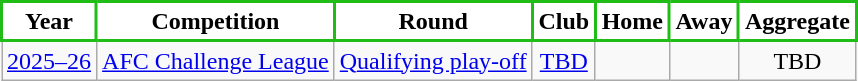<table class="wikitable" style="text-align:center">
<tr>
<th style="background:#FFFFFF; color:#000000; border:2px solid #20BD16;">Year</th>
<th style="background:#FFFFFF; color:#000000; border:2px solid #20BD16;">Competition</th>
<th style="background:#FFFFFF; color:#000000; border:2px solid #20BD16;">Round</th>
<th style="background:#FFFFFF; color:#000000; border:2px solid #20BD16;">Club</th>
<th style="background:#FFFFFF; color:#000000; border:2px solid #20BD16;">Home</th>
<th style="background:#FFFFFF; color:#000000; border:2px solid #20BD16;">Away</th>
<th style="background:#FFFFFF; color:#000000; border:2px solid #20BD16;">Aggregate</th>
</tr>
<tr>
<td><a href='#'>2025–26</a></td>
<td><a href='#'>AFC Challenge League</a></td>
<td><a href='#'>Qualifying play-off</a></td>
<td> <a href='#'>TBD</a></td>
<td></td>
<td></td>
<td>TBD</td>
</tr>
</table>
